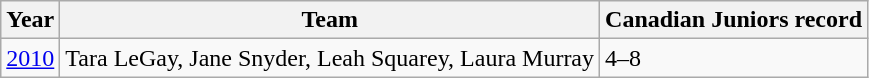<table class="wikitable">
<tr>
<th>Year</th>
<th>Team</th>
<th>Canadian Juniors record</th>
</tr>
<tr>
<td><a href='#'>2010</a></td>
<td>Tara LeGay, Jane Snyder, Leah Squarey, Laura Murray</td>
<td>4–8</td>
</tr>
</table>
